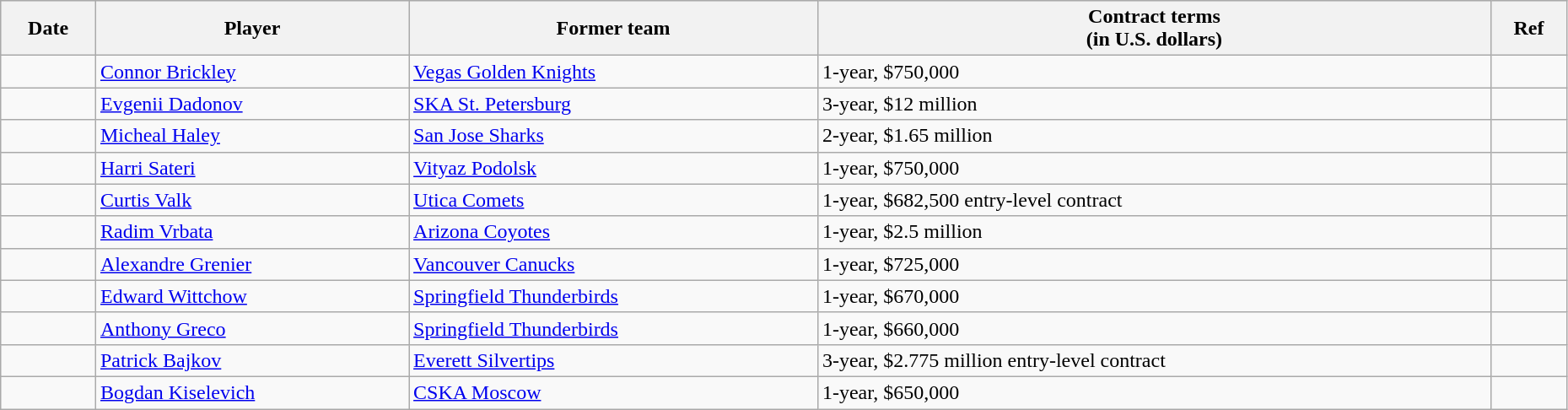<table class="wikitable" width=98%>
<tr style="background:#ddd; text-align:center;">
<th>Date</th>
<th>Player</th>
<th>Former team</th>
<th>Contract terms<br>(in U.S. dollars)</th>
<th>Ref</th>
</tr>
<tr>
<td></td>
<td><a href='#'>Connor Brickley</a></td>
<td><a href='#'>Vegas Golden Knights</a></td>
<td>1-year, $750,000</td>
<td></td>
</tr>
<tr>
<td></td>
<td><a href='#'>Evgenii Dadonov</a></td>
<td><a href='#'>SKA St. Petersburg</a></td>
<td>3-year, $12 million</td>
<td></td>
</tr>
<tr>
<td></td>
<td><a href='#'>Micheal Haley</a></td>
<td><a href='#'>San Jose Sharks</a></td>
<td>2-year, $1.65 million</td>
<td></td>
</tr>
<tr>
<td></td>
<td><a href='#'>Harri Sateri</a></td>
<td><a href='#'>Vityaz Podolsk</a></td>
<td>1-year, $750,000</td>
<td></td>
</tr>
<tr>
<td></td>
<td><a href='#'>Curtis Valk</a></td>
<td><a href='#'>Utica Comets</a></td>
<td>1-year, $682,500 entry-level contract</td>
<td></td>
</tr>
<tr>
<td></td>
<td><a href='#'>Radim Vrbata</a></td>
<td><a href='#'>Arizona Coyotes</a></td>
<td>1-year, $2.5 million</td>
<td></td>
</tr>
<tr>
<td></td>
<td><a href='#'>Alexandre Grenier</a></td>
<td><a href='#'>Vancouver Canucks</a></td>
<td>1-year, $725,000</td>
<td></td>
</tr>
<tr>
<td></td>
<td><a href='#'>Edward Wittchow</a></td>
<td><a href='#'>Springfield Thunderbirds</a></td>
<td>1-year, $670,000</td>
<td></td>
</tr>
<tr>
<td></td>
<td><a href='#'>Anthony Greco</a></td>
<td><a href='#'>Springfield Thunderbirds</a></td>
<td>1-year, $660,000</td>
<td> </td>
</tr>
<tr>
<td></td>
<td><a href='#'>Patrick Bajkov</a></td>
<td><a href='#'>Everett Silvertips</a></td>
<td>3-year, $2.775 million entry-level contract</td>
<td></td>
</tr>
<tr>
<td></td>
<td><a href='#'>Bogdan Kiselevich</a></td>
<td><a href='#'>CSKA Moscow</a></td>
<td>1-year, $650,000</td>
<td></td>
</tr>
</table>
